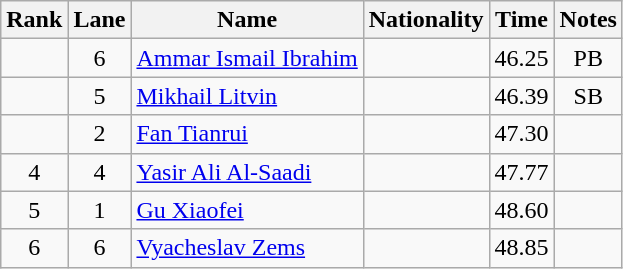<table class="wikitable sortable" style="text-align:center">
<tr>
<th>Rank</th>
<th>Lane</th>
<th>Name</th>
<th>Nationality</th>
<th>Time</th>
<th>Notes</th>
</tr>
<tr>
<td></td>
<td>6</td>
<td align=left><a href='#'>Ammar Ismail Ibrahim</a></td>
<td align=left></td>
<td>46.25</td>
<td>PB</td>
</tr>
<tr>
<td></td>
<td>5</td>
<td align=left><a href='#'>Mikhail Litvin</a></td>
<td align=left></td>
<td>46.39</td>
<td>SB</td>
</tr>
<tr>
<td></td>
<td>2</td>
<td align=left><a href='#'>Fan Tianrui</a></td>
<td align=left></td>
<td>47.30</td>
<td></td>
</tr>
<tr>
<td>4</td>
<td>4</td>
<td align=left><a href='#'>Yasir Ali Al-Saadi</a></td>
<td align=left></td>
<td>47.77</td>
<td></td>
</tr>
<tr>
<td>5</td>
<td>1</td>
<td align=left><a href='#'>Gu Xiaofei</a></td>
<td align=left></td>
<td>48.60</td>
<td></td>
</tr>
<tr>
<td>6</td>
<td>6</td>
<td align=left><a href='#'>Vyacheslav Zems</a></td>
<td align=left></td>
<td>48.85</td>
<td></td>
</tr>
</table>
